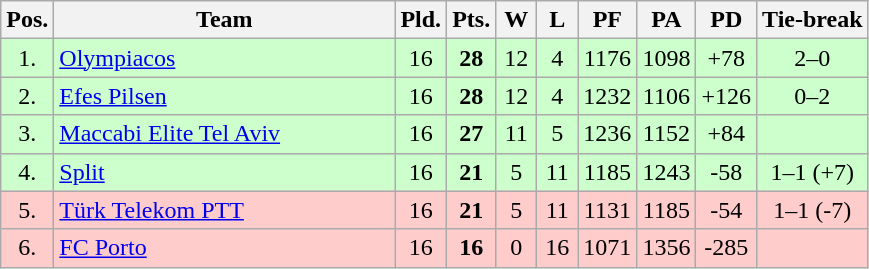<table class="wikitable" style="text-align:center">
<tr>
<th width=15>Pos.</th>
<th width=220>Team</th>
<th width=20>Pld.</th>
<th width=20>Pts.</th>
<th width=20>W</th>
<th width=20>L</th>
<th width=20>PF</th>
<th width=20>PA</th>
<th width=20>PD</th>
<th>Tie-break</th>
</tr>
<tr style="background: #ccffcc;">
<td>1.</td>
<td align=left> <a href='#'>Olympiacos</a></td>
<td>16</td>
<td><strong>28</strong></td>
<td>12</td>
<td>4</td>
<td>1176</td>
<td>1098</td>
<td>+78</td>
<td>2–0</td>
</tr>
<tr style="background: #ccffcc;">
<td>2.</td>
<td align=left> <a href='#'>Efes Pilsen</a></td>
<td>16</td>
<td><strong>28</strong></td>
<td>12</td>
<td>4</td>
<td>1232</td>
<td>1106</td>
<td>+126</td>
<td>0–2</td>
</tr>
<tr style="background: #ccffcc;">
<td>3.</td>
<td align=left> <a href='#'>Maccabi Elite Tel Aviv</a></td>
<td>16</td>
<td><strong>27</strong></td>
<td>11</td>
<td>5</td>
<td>1236</td>
<td>1152</td>
<td>+84</td>
<td></td>
</tr>
<tr style="background: #ccffcc;">
<td>4.</td>
<td align=left> <a href='#'>Split</a></td>
<td>16</td>
<td><strong>21</strong></td>
<td>5</td>
<td>11</td>
<td>1185</td>
<td>1243</td>
<td>-58</td>
<td>1–1 (+7)</td>
</tr>
<tr style="background: #ffcccc;">
<td>5.</td>
<td align=left> <a href='#'>Türk Telekom PTT</a></td>
<td>16</td>
<td><strong>21</strong></td>
<td>5</td>
<td>11</td>
<td>1131</td>
<td>1185</td>
<td>-54</td>
<td>1–1 (-7)</td>
</tr>
<tr style="background: #ffcccc;">
<td>6.</td>
<td align=left> <a href='#'>FC Porto</a></td>
<td>16</td>
<td><strong>16</strong></td>
<td>0</td>
<td>16</td>
<td>1071</td>
<td>1356</td>
<td>-285</td>
<td></td>
</tr>
</table>
